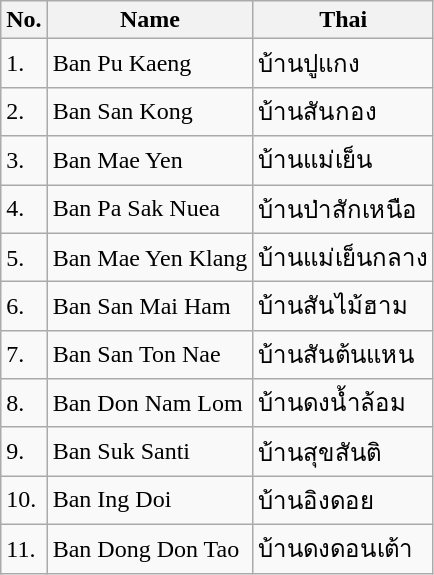<table class="wikitable sortable">
<tr>
<th>No.</th>
<th>Name</th>
<th>Thai</th>
</tr>
<tr>
<td>1.</td>
<td>Ban Pu Kaeng</td>
<td>บ้านปูแกง</td>
</tr>
<tr>
<td>2.</td>
<td>Ban San Kong</td>
<td>บ้านสันกอง</td>
</tr>
<tr>
<td>3.</td>
<td>Ban Mae Yen</td>
<td>บ้านแม่เย็น</td>
</tr>
<tr>
<td>4.</td>
<td>Ban Pa Sak Nuea</td>
<td>บ้านป่าสักเหนือ</td>
</tr>
<tr>
<td>5.</td>
<td>Ban Mae Yen Klang</td>
<td>บ้านแม่เย็นกลาง</td>
</tr>
<tr>
<td>6.</td>
<td>Ban San Mai Ham</td>
<td>บ้านสันไม้ฮาม</td>
</tr>
<tr>
<td>7.</td>
<td>Ban San Ton Nae</td>
<td>บ้านสันต้นแหน</td>
</tr>
<tr>
<td>8.</td>
<td>Ban Don Nam Lom</td>
<td>บ้านดงน้ำล้อม</td>
</tr>
<tr>
<td>9.</td>
<td>Ban Suk Santi</td>
<td>บ้านสุขสันติ</td>
</tr>
<tr>
<td>10.</td>
<td>Ban Ing Doi</td>
<td>บ้านอิงดอย</td>
</tr>
<tr>
<td>11.</td>
<td>Ban Dong Don Tao</td>
<td>บ้านดงดอนเต้า</td>
</tr>
</table>
